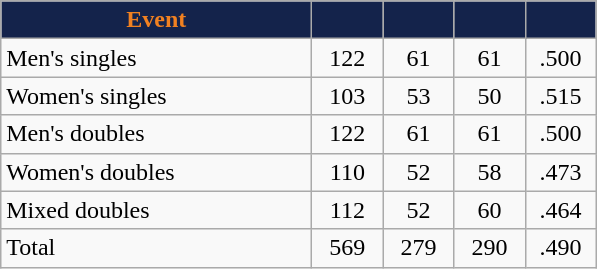<table class="wikitable" style="text-align:center">
<tr>
<th style="background:#14234B; color:#F18121" width="200px">Event</th>
<th style="background:#14234B; color:#F18121" width="40px"></th>
<th style="background:#14234B; color:#F18121" width="40px"></th>
<th style="background:#14234B; color:#F18121" width="40px"></th>
<th style="background:#14234B; color:#F18121" width="40px"></th>
</tr>
<tr>
<td style="text-align:left">Men's singles</td>
<td>122</td>
<td>61</td>
<td>61</td>
<td>.500</td>
</tr>
<tr>
<td style="text-align:left">Women's singles</td>
<td>103</td>
<td>53</td>
<td>50</td>
<td>.515</td>
</tr>
<tr>
<td style="text-align:left">Men's doubles</td>
<td>122</td>
<td>61</td>
<td>61</td>
<td>.500</td>
</tr>
<tr>
<td style="text-align:left">Women's doubles</td>
<td>110</td>
<td>52</td>
<td>58</td>
<td>.473</td>
</tr>
<tr>
<td style="text-align:left">Mixed doubles</td>
<td>112</td>
<td>52</td>
<td>60</td>
<td>.464</td>
</tr>
<tr>
<td style="text-align:left">Total</td>
<td>569</td>
<td>279</td>
<td>290</td>
<td>.490</td>
</tr>
</table>
